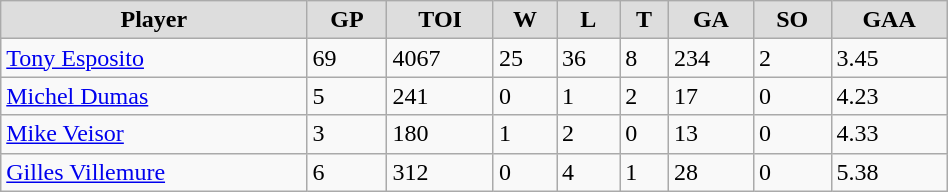<table class="wikitable" width="50%">
<tr align="center"  bgcolor="#dddddd">
<td><strong>Player</strong></td>
<td><strong>GP</strong></td>
<td><strong>TOI</strong></td>
<td><strong>W</strong></td>
<td><strong>L</strong></td>
<td><strong>T</strong></td>
<td><strong>GA</strong></td>
<td><strong>SO</strong></td>
<td><strong>GAA</strong></td>
</tr>
<tr>
<td><a href='#'>Tony Esposito</a></td>
<td>69</td>
<td>4067</td>
<td>25</td>
<td>36</td>
<td>8</td>
<td>234</td>
<td>2</td>
<td>3.45</td>
</tr>
<tr>
<td><a href='#'>Michel Dumas</a></td>
<td>5</td>
<td>241</td>
<td>0</td>
<td>1</td>
<td>2</td>
<td>17</td>
<td>0</td>
<td>4.23</td>
</tr>
<tr>
<td><a href='#'>Mike Veisor</a></td>
<td>3</td>
<td>180</td>
<td>1</td>
<td>2</td>
<td>0</td>
<td>13</td>
<td>0</td>
<td>4.33</td>
</tr>
<tr>
<td><a href='#'>Gilles Villemure</a></td>
<td>6</td>
<td>312</td>
<td>0</td>
<td>4</td>
<td>1</td>
<td>28</td>
<td>0</td>
<td>5.38</td>
</tr>
</table>
